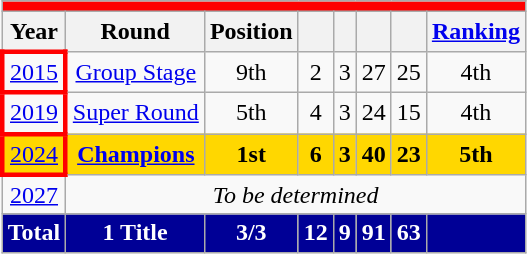<table class="wikitable" style="text-align: center;">
<tr>
<th style="background:#FE0000;" colspan="8"><a href='#'></a></th>
</tr>
<tr>
<th>Year</th>
<th>Round</th>
<th>Position</th>
<th></th>
<th></th>
<th></th>
<th></th>
<th><a href='#'>Ranking</a></th>
</tr>
<tr>
<td style="border: 3px solid red">  <a href='#'>2015</a></td>
<td><a href='#'>Group Stage</a></td>
<td>9th</td>
<td>2</td>
<td>3</td>
<td>27</td>
<td>25</td>
<td>4th</td>
</tr>
<tr>
<td style="border: 3px solid red">  <a href='#'>2019</a></td>
<td><a href='#'>Super Round</a></td>
<td>5th</td>
<td>4</td>
<td>3</td>
<td>24</td>
<td>15</td>
<td>4th</td>
</tr>
<tr style="background:Gold;">
<td style="border: 3px solid red">   <a href='#'>2024</a></td>
<td><strong><a href='#'>Champions</a></strong></td>
<td><strong>1st</strong></td>
<td><strong>6</strong></td>
<td><strong>3</strong></td>
<td><strong>40</strong></td>
<td><strong>23</strong></td>
<td><strong>5th</strong></td>
</tr>
<tr>
<td><a href='#'>2027</a></td>
<td colspan="7"><em>To be determined</em></td>
</tr>
<tr>
<th style="color:white; background:#000096;">Total</th>
<th style="color:white; background:#000096;">1 Title</th>
<th style="color:white; background:#000096;">3/3</th>
<th style="color:white; background:#000096;">12</th>
<th style="color:white; background:#000096;">9</th>
<th style="color:white; background:#000096;">91</th>
<th style="color:white; background:#000096;">63</th>
<th style="color:white; background:#000096;"></th>
</tr>
</table>
